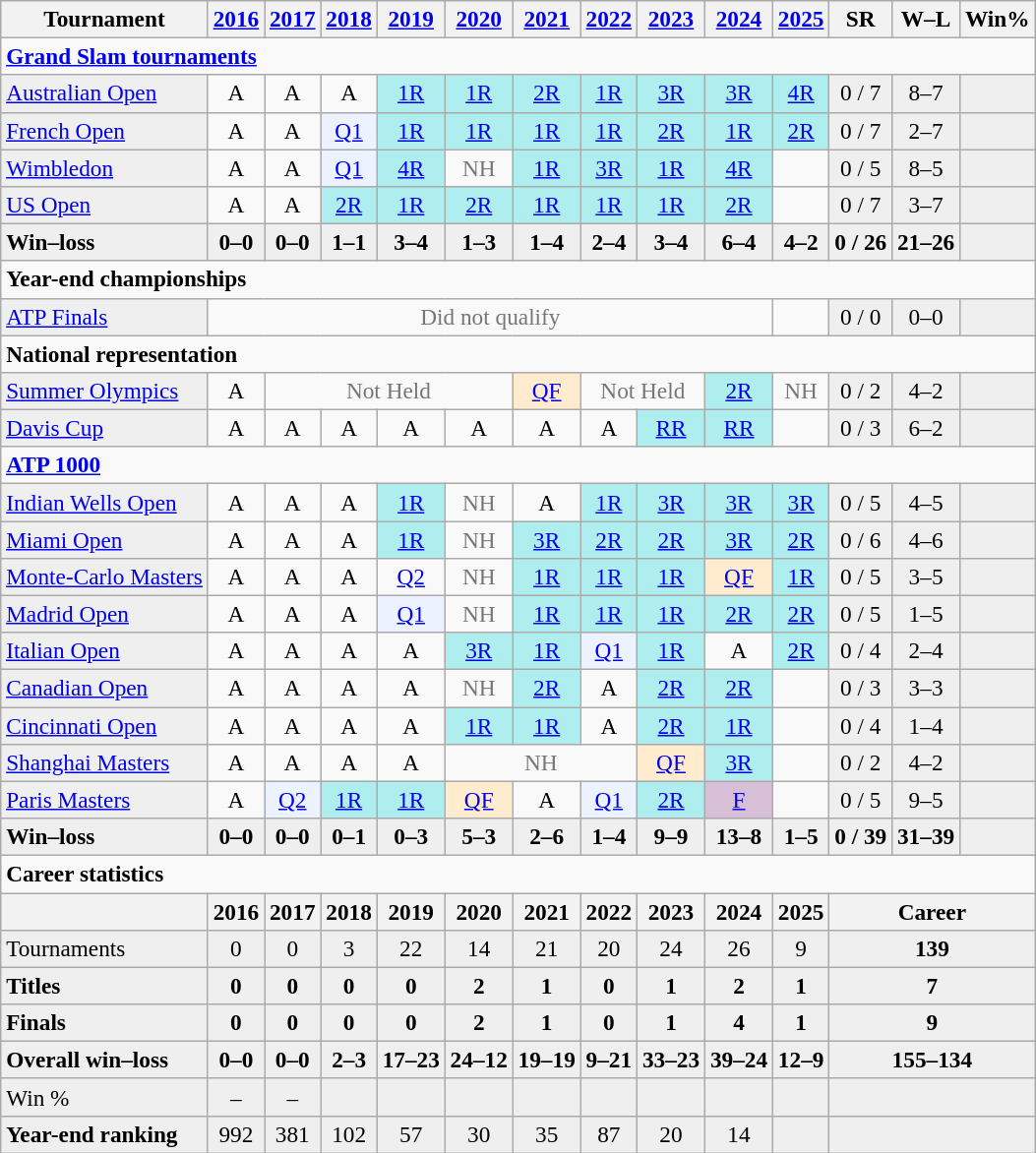<table class=wikitable style=text-align:center;font-size:97%>
<tr>
<th>Tournament</th>
<th><a href='#'>2016</a></th>
<th><a href='#'>2017</a></th>
<th><a href='#'>2018</a></th>
<th><a href='#'>2019</a></th>
<th><a href='#'>2020</a></th>
<th><a href='#'>2021</a></th>
<th><a href='#'>2022</a></th>
<th><a href='#'>2023</a></th>
<th><a href='#'>2024</a></th>
<th><a href='#'>2025</a></th>
<th>SR</th>
<th>W–L</th>
<th>Win%</th>
</tr>
<tr>
<td colspan="14" align="left"><strong><a href='#'>Grand Slam tournaments</a></strong></td>
</tr>
<tr>
<td align=left bgcolor=efefef><a href='#'>Australian Open</a></td>
<td>A</td>
<td>A</td>
<td>A</td>
<td bgcolor=afeeee><a href='#'>1R</a></td>
<td bgcolor=afeeee><a href='#'>1R</a></td>
<td bgcolor=afeeee><a href='#'>2R</a></td>
<td bgcolor=afeeee><a href='#'>1R</a></td>
<td bgcolor=afeeee><a href='#'>3R</a></td>
<td bgcolor=afeeee><a href='#'>3R</a></td>
<td bgcolor=afeeee><a href='#'>4R</a></td>
<td bgcolor="efefef">0 / 7</td>
<td bgcolor=efefef>8–7</td>
<td bgcolor=efefef></td>
</tr>
<tr>
<td align=left bgcolor=efefef><a href='#'>French Open</a></td>
<td>A</td>
<td>A</td>
<td bgcolor=ecf2ff><a href='#'>Q1</a></td>
<td bgcolor=afeeee><a href='#'>1R</a></td>
<td bgcolor=afeeee><a href='#'>1R</a></td>
<td bgcolor=afeeee><a href='#'>1R</a></td>
<td bgcolor=afeeee><a href='#'>1R</a></td>
<td bgcolor=afeeee><a href='#'>2R</a></td>
<td bgcolor=afeeee><a href='#'>1R</a></td>
<td bgcolor=afeeee><a href='#'>2R</a></td>
<td bgcolor="efefef">0 / 7</td>
<td bgcolor=efefef>2–7</td>
<td bgcolor=efefef></td>
</tr>
<tr>
<td align=left bgcolor=efefef><a href='#'>Wimbledon</a></td>
<td>A</td>
<td>A</td>
<td bgcolor=ecf2ff><a href='#'>Q1</a></td>
<td bgcolor=afeeee><a href='#'>4R</a></td>
<td style=color:#767676>NH</td>
<td bgcolor=afeeee><a href='#'>1R</a></td>
<td bgcolor=afeeee><a href='#'>3R</a></td>
<td bgcolor=afeeee><a href='#'>1R</a></td>
<td bgcolor=afeeee><a href='#'>4R</a></td>
<td></td>
<td bgcolor="efefef">0 / 5</td>
<td bgcolor=efefef>8–5</td>
<td bgcolor=efefef></td>
</tr>
<tr>
<td align=left bgcolor=efefef><a href='#'>US Open</a></td>
<td>A</td>
<td>A</td>
<td bgcolor=afeeee><a href='#'>2R</a></td>
<td bgcolor=afeeee><a href='#'>1R</a></td>
<td bgcolor=afeeee><a href='#'>2R</a></td>
<td bgcolor=afeeee><a href='#'>1R</a></td>
<td bgcolor=afeeee><a href='#'>1R</a></td>
<td bgcolor=afeeee><a href='#'>1R</a></td>
<td bgcolor=afeeee><a href='#'>2R</a></td>
<td></td>
<td bgcolor="efefef">0 / 7</td>
<td bgcolor=efefef>3–7</td>
<td bgcolor=efefef></td>
</tr>
<tr style=font-weight:bold;background:#efefef>
<td style=text-align:left>Win–loss</td>
<td>0–0</td>
<td>0–0</td>
<td>1–1</td>
<td>3–4</td>
<td>1–3</td>
<td>1–4</td>
<td>2–4</td>
<td>3–4</td>
<td>6–4</td>
<td>4–2</td>
<td>0 / 26</td>
<td>21–26</td>
<td><br></td>
</tr>
<tr>
<td colspan="14" align="left"><strong>Year-end championships</strong></td>
</tr>
<tr>
<td align=left bgcolor=efefef><a href='#'>ATP Finals</a></td>
<td colspan=9 style=color:#767676>Did not qualify</td>
<td></td>
<td bgcolor="efefef">0 / 0</td>
<td bgcolor=efefef>0–0</td>
<td bgcolor=efefef></td>
</tr>
<tr>
<td colspan="14" align="left"><strong>National representation</strong></td>
</tr>
<tr>
<td align=left bgcolor=efefef><a href='#'>Summer Olympics</a></td>
<td>A</td>
<td colspan=4 style=color:#767676>Not Held</td>
<td bgcolor=ffebcd><a href='#'>QF</a></td>
<td colspan=2 style=color:#767676>Not Held</td>
<td bgcolor=afeeee><a href='#'>2R</a></td>
<td style=color:#767676>NH</td>
<td bgcolor="efefef">0 / 2</td>
<td bgcolor=efefef>4–2</td>
<td bgcolor=efefef></td>
</tr>
<tr>
<td align=left bgcolor=efefef><a href='#'>Davis Cup</a></td>
<td>A</td>
<td>A</td>
<td>A</td>
<td>A</td>
<td>A</td>
<td>A</td>
<td>A</td>
<td bgcolor=afeeee><a href='#'>RR</a></td>
<td bgcolor=afeeee><a href='#'>RR</a></td>
<td></td>
<td bgcolor="efefef">0 / 3</td>
<td bgcolor=efefef>6–2</td>
<td bgcolor=efefef></td>
</tr>
<tr>
<td colspan="14" align="left"><strong><a href='#'>ATP 1000</a></strong></td>
</tr>
<tr>
<td align=left bgcolor=efefef><a href='#'>Indian Wells Open</a></td>
<td>A</td>
<td>A</td>
<td>A</td>
<td bgcolor=afeeee><a href='#'>1R</a></td>
<td style=color:#767676>NH</td>
<td>A</td>
<td bgcolor=afeeee><a href='#'>1R</a></td>
<td bgcolor=afeeee><a href='#'>3R</a></td>
<td bgcolor=afeeee><a href='#'>3R</a></td>
<td bgcolor=afeeee><a href='#'>3R</a></td>
<td bgcolor="efefef">0 / 5</td>
<td bgcolor=efefef>4–5</td>
<td bgcolor=efefef></td>
</tr>
<tr>
<td align=left bgcolor=efefef><a href='#'>Miami Open</a></td>
<td>A</td>
<td>A</td>
<td>A</td>
<td bgcolor=afeeee><a href='#'>1R</a></td>
<td style=color:#767676>NH</td>
<td bgcolor=afeeee><a href='#'>3R</a></td>
<td bgcolor=afeeee><a href='#'>2R</a></td>
<td bgcolor=afeeee><a href='#'>2R</a></td>
<td bgcolor=afeeee><a href='#'>3R</a></td>
<td bgcolor=afeeee><a href='#'>2R</a></td>
<td bgcolor="efefef">0 / 6</td>
<td bgcolor=efefef>4–6</td>
<td bgcolor=efefef></td>
</tr>
<tr>
<td align=left bgcolor=efefef><a href='#'>Monte-Carlo Masters</a></td>
<td>A</td>
<td>A</td>
<td>A</td>
<td><a href='#'>Q2</a></td>
<td style=color:#767676>NH</td>
<td bgcolor=afeeee><a href='#'>1R</a></td>
<td bgcolor=afeeee><a href='#'>1R</a></td>
<td bgcolor=afeeee><a href='#'>1R</a></td>
<td bgcolor=ffebcd><a href='#'>QF</a></td>
<td bgcolor=afeeee><a href='#'>1R</a></td>
<td bgcolor="efefef">0 / 5</td>
<td bgcolor=efefef>3–5</td>
<td bgcolor=efefef></td>
</tr>
<tr>
<td align=left bgcolor=efefef><a href='#'>Madrid Open</a></td>
<td>A</td>
<td>A</td>
<td>A</td>
<td bgcolor=ecf2ff><a href='#'>Q1</a></td>
<td style=color:#767676>NH</td>
<td bgcolor=afeeee><a href='#'>1R</a></td>
<td bgcolor=afeeee><a href='#'>1R</a></td>
<td bgcolor=afeeee><a href='#'>1R</a></td>
<td bgcolor=afeeee><a href='#'>2R</a></td>
<td bgcolor=afeeee><a href='#'>2R</a></td>
<td bgcolor="efefef">0 / 5</td>
<td bgcolor=efefef>1–5</td>
<td bgcolor=efefef></td>
</tr>
<tr>
<td align=left bgcolor=efefef><a href='#'>Italian Open</a></td>
<td>A</td>
<td>A</td>
<td>A</td>
<td>A</td>
<td bgcolor=afeeee><a href='#'>3R</a></td>
<td bgcolor=afeeee><a href='#'>1R</a></td>
<td bgcolor=ecf2ff><a href='#'>Q1</a></td>
<td bgcolor=afeeee><a href='#'>1R</a></td>
<td>A</td>
<td bgcolor=afeeee><a href='#'>2R</a></td>
<td bgcolor="efefef">0 / 4</td>
<td bgcolor=efefef>2–4</td>
<td bgcolor=efefef></td>
</tr>
<tr>
<td align=left bgcolor=efefef><a href='#'>Canadian Open</a></td>
<td>A</td>
<td>A</td>
<td>A</td>
<td>A</td>
<td style=color:#767676>NH</td>
<td bgcolor=afeeee><a href='#'>2R</a></td>
<td>A</td>
<td bgcolor=afeeee><a href='#'>2R</a></td>
<td bgcolor=afeeee><a href='#'>2R</a></td>
<td></td>
<td bgcolor="efefef">0 / 3</td>
<td bgcolor=efefef>3–3</td>
<td bgcolor=efefef></td>
</tr>
<tr>
<td align=left bgcolor=efefef><a href='#'>Cincinnati Open</a></td>
<td>A</td>
<td>A</td>
<td>A</td>
<td>A</td>
<td bgcolor=afeeee><a href='#'>1R</a></td>
<td bgcolor=afeeee><a href='#'>1R</a></td>
<td>A</td>
<td bgcolor=afeeee><a href='#'>2R</a></td>
<td bgcolor=afeeee><a href='#'>1R</a></td>
<td></td>
<td bgcolor="efefef">0 / 4</td>
<td bgcolor=efefef>1–4</td>
<td bgcolor=efefef></td>
</tr>
<tr>
<td align=left bgcolor=efefef><a href='#'>Shanghai Masters</a></td>
<td>A</td>
<td>A</td>
<td>A</td>
<td>A</td>
<td colspan=3 style=color:#767676>NH</td>
<td bgcolor=ffebcd><a href='#'>QF</a></td>
<td bgcolor=afeeee><a href='#'>3R</a></td>
<td></td>
<td bgcolor="efefef">0 / 2</td>
<td bgcolor=efefef>4–2</td>
<td bgcolor=efefef></td>
</tr>
<tr>
<td align=left bgcolor=efefef><a href='#'>Paris Masters</a></td>
<td>A</td>
<td bgcolor=ecf2ff><a href='#'>Q2</a></td>
<td bgcolor=afeeee><a href='#'>1R</a></td>
<td bgcolor=afeeee><a href='#'>1R</a></td>
<td bgcolor=ffebcd><a href='#'>QF</a></td>
<td>A</td>
<td bgcolor=ecf2ff><a href='#'>Q1</a></td>
<td bgcolor=afeeee><a href='#'>2R</a></td>
<td bgcolor=thistle><a href='#'>F</a></td>
<td></td>
<td bgcolor="efefef">0 / 5</td>
<td bgcolor=efefef>9–5</td>
<td bgcolor=efefef></td>
</tr>
<tr style=font-weight:bold;background:#efefef>
<td style=text-align:left>Win–loss</td>
<td>0–0</td>
<td>0–0</td>
<td>0–1</td>
<td>0–3</td>
<td>5–3</td>
<td>2–6</td>
<td>1–4</td>
<td>9–9</td>
<td>13–8</td>
<td>1–5</td>
<td>0 / 39</td>
<td>31–39</td>
<td></td>
</tr>
<tr>
<td colspan="14" align="left"><strong>Career statistics</strong></td>
</tr>
<tr>
<th></th>
<th>2016</th>
<th>2017</th>
<th>2018</th>
<th>2019</th>
<th>2020</th>
<th>2021</th>
<th>2022</th>
<th>2023</th>
<th>2024</th>
<th>2025</th>
<th colspan="3">Career</th>
</tr>
<tr bgcolor=efefef>
<td style=text-align:left>Tournaments</td>
<td>0</td>
<td>0</td>
<td>3</td>
<td>22</td>
<td>14</td>
<td>21</td>
<td>20</td>
<td>24</td>
<td>26</td>
<td>9</td>
<td colspan="3"><strong>139</strong></td>
</tr>
<tr style=font-weight:bold;background:#efefef>
<td style=text-align:left>Titles</td>
<td>0</td>
<td>0</td>
<td>0</td>
<td>0</td>
<td>2</td>
<td>1</td>
<td>0</td>
<td>1</td>
<td>2</td>
<td>1</td>
<td colspan="3">7</td>
</tr>
<tr style=font-weight:bold;background:#efefef>
<td style=text-align:left>Finals</td>
<td>0</td>
<td>0</td>
<td>0</td>
<td>0</td>
<td>2</td>
<td>1</td>
<td>0</td>
<td>1</td>
<td>4</td>
<td>1</td>
<td colspan="3">9</td>
</tr>
<tr style=font-weight:bold;background:#efefef>
<td style=text-align:left>Overall win–loss</td>
<td>0–0</td>
<td>0–0</td>
<td>2–3</td>
<td>17–23</td>
<td>24–12</td>
<td>19–19</td>
<td>9–21</td>
<td>33–23</td>
<td>39–24</td>
<td>12–9</td>
<td colspan="3">155–134</td>
</tr>
<tr bgcolor=efefef>
<td style=text-align:left>Win %</td>
<td>–</td>
<td>–</td>
<td></td>
<td></td>
<td></td>
<td></td>
<td></td>
<td></td>
<td></td>
<td></td>
<td colspan="3"><strong></strong></td>
</tr>
<tr bgcolor=efefef>
<td align=left><strong>Year-end ranking</strong></td>
<td>992</td>
<td>381</td>
<td>102</td>
<td>57</td>
<td>30</td>
<td>35</td>
<td>87</td>
<td>20</td>
<td>14</td>
<td></td>
<td colspan=3><br></td>
</tr>
</table>
